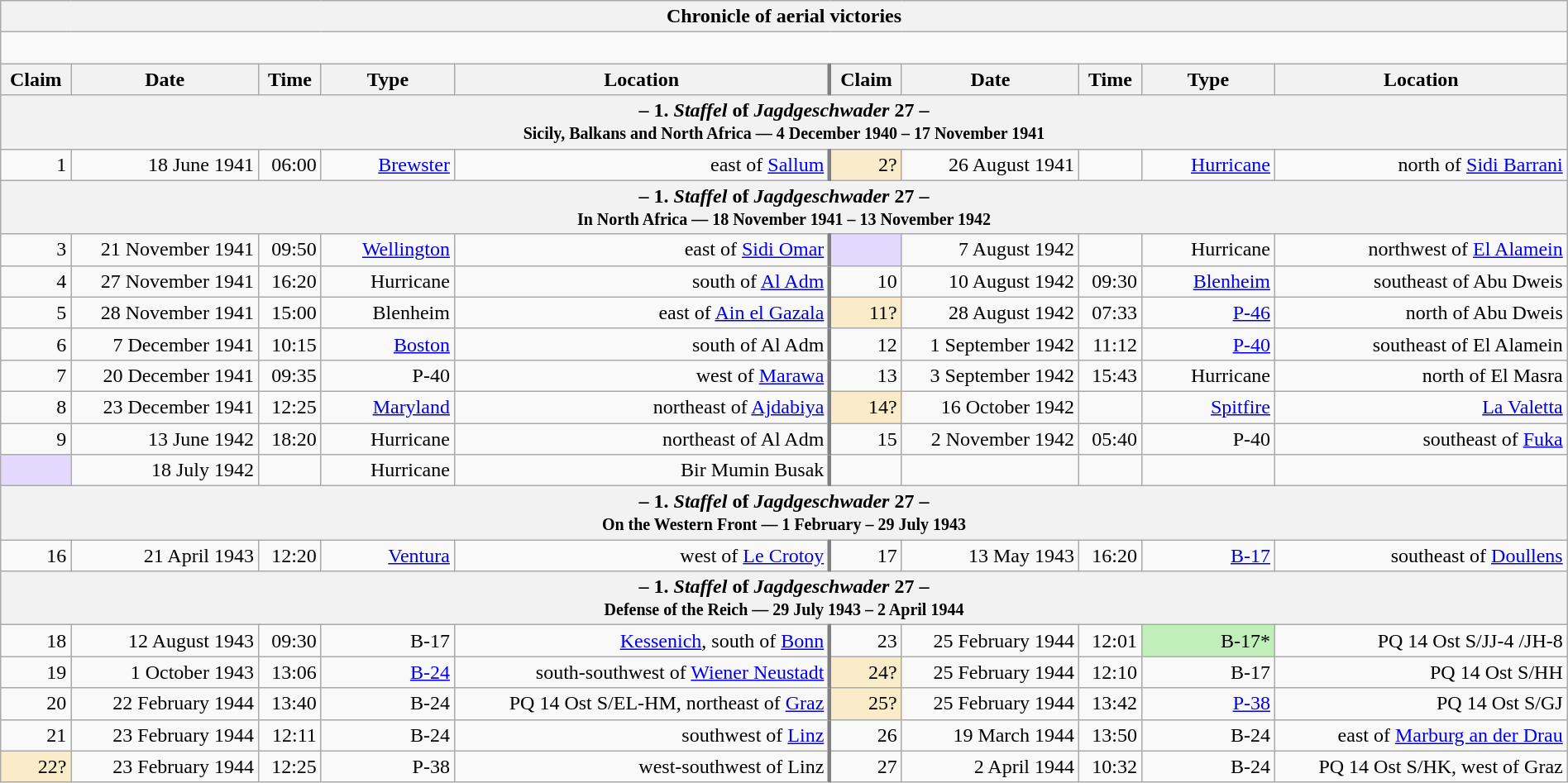<table class="wikitable plainrowheaders collapsible" style="margin-left: auto; margin-right: auto; border: none; text-align:right; width: 100%;">
<tr>
<th colspan="10">Chronicle of aerial victories</th>
</tr>
<tr>
<td colspan="12" style="text-align: left;"><br>

</td>
</tr>
<tr>
<th scope="col">Claim</th>
<th scope="col">Date</th>
<th scope="col">Time</th>
<th scope="col" width="100px">Type</th>
<th scope="col">Location</th>
<th scope="col" style="border-left: 3px solid grey;">Claim</th>
<th scope="col">Date</th>
<th scope="col">Time</th>
<th scope="col" width="100px">Type</th>
<th scope="col">Location</th>
</tr>
<tr>
<th colspan="10">– 1. <em>Staffel</em> of <em>Jagdgeschwader</em> 27 –<br><small>Sicily, Balkans and North Africa — 4 December 1940 – 17 November 1941</small></th>
</tr>
<tr>
<td>1</td>
<td>18 June 1941</td>
<td>06:00</td>
<td><a href='#'>Brewster</a></td>
<td>east of <a href='#'>Sallum</a></td>
<td style="border-left: 3px solid grey; background:#faecc8">2?</td>
<td>26 August 1941</td>
<td></td>
<td><a href='#'>Hurricane</a></td>
<td> north of <a href='#'>Sidi Barrani</a></td>
</tr>
<tr>
<th colspan="10">– 1. <em>Staffel</em> of <em>Jagdgeschwader</em> 27 –<br><small>In North Africa — 18 November 1941 – 13 November 1942</small></th>
</tr>
<tr>
<td>3</td>
<td>21 November 1941</td>
<td>09:50</td>
<td><a href='#'>Wellington</a></td>
<td>east of <a href='#'>Sidi Omar</a></td>
<td style="border-left: 3px solid grey; background:#e3d9ff;"></td>
<td>7 August 1942</td>
<td></td>
<td>Hurricane</td>
<td>northwest of <a href='#'>El Alamein</a></td>
</tr>
<tr>
<td>4</td>
<td>27 November 1941</td>
<td>16:20</td>
<td>Hurricane</td>
<td>south of <a href='#'>Al Adm</a></td>
<td style="border-left: 3px solid grey;">10</td>
<td>10 August 1942</td>
<td>09:30</td>
<td><a href='#'>Blenheim</a></td>
<td>southeast of Abu Dweis</td>
</tr>
<tr>
<td>5</td>
<td>28 November 1941</td>
<td>15:00</td>
<td>Blenheim</td>
<td>east of <a href='#'>Ain el Gazala</a></td>
<td style="border-left: 3px solid grey; background:#faecc8">11?</td>
<td>28 August 1942</td>
<td>07:33</td>
<td><a href='#'>P-46</a></td>
<td>north of Abu Dweis</td>
</tr>
<tr>
<td>6</td>
<td>7 December 1941</td>
<td>10:15</td>
<td><a href='#'>Boston</a></td>
<td>south of Al Adm</td>
<td style="border-left: 3px solid grey;">12</td>
<td>1 September 1942</td>
<td>11:12</td>
<td><a href='#'>P-40</a></td>
<td>southeast of El Alamein</td>
</tr>
<tr>
<td>7</td>
<td>20 December 1941</td>
<td>09:35</td>
<td>P-40</td>
<td>west of <a href='#'>Marawa</a></td>
<td style="border-left: 3px solid grey;">13</td>
<td>3 September 1942</td>
<td>15:43</td>
<td>Hurricane</td>
<td>north of El Masra</td>
</tr>
<tr>
<td>8</td>
<td>23 December 1941</td>
<td>12:25</td>
<td><a href='#'>Maryland</a></td>
<td>northeast of <a href='#'>Ajdabiya</a></td>
<td style="border-left: 3px solid grey; background:#faecc8">14?</td>
<td>16 October 1942</td>
<td></td>
<td><a href='#'>Spitfire</a></td>
<td><a href='#'>La Valetta</a></td>
</tr>
<tr>
<td>9</td>
<td>13 June 1942</td>
<td>18:20</td>
<td>Hurricane</td>
<td>northeast of Al Adm</td>
<td style="border-left: 3px solid grey;">15</td>
<td>2 November 1942</td>
<td>05:40</td>
<td>P-40</td>
<td>southeast of <a href='#'>Fuka</a></td>
</tr>
<tr>
<td style="background:#e3d9ff;"></td>
<td>18 July 1942</td>
<td></td>
<td>Hurricane</td>
<td>Bir Mumin Busak</td>
<td style="border-left: 3px solid grey;"></td>
<td></td>
<td></td>
<td></td>
<td></td>
</tr>
<tr>
<th colspan="10">– 1. <em>Staffel</em> of <em>Jagdgeschwader</em> 27 –<br><small>On the Western Front — 1 February – 29 July 1943</small></th>
</tr>
<tr>
<td>16</td>
<td>21 April 1943</td>
<td>12:20</td>
<td><a href='#'>Ventura</a></td>
<td> west of <a href='#'>Le Crotoy</a></td>
<td style="border-left: 3px solid grey;">17</td>
<td>13 May 1943</td>
<td>16:20</td>
<td><a href='#'>B-17</a></td>
<td> southeast of <a href='#'>Doullens</a></td>
</tr>
<tr>
<th colspan="10">– 1. <em>Staffel</em> of <em>Jagdgeschwader</em> 27 –<br><small>Defense of the Reich — 29 July 1943 – 2 April 1944</small></th>
</tr>
<tr>
<td>18</td>
<td>12 August 1943</td>
<td>09:30</td>
<td>B-17</td>
<td><a href='#'>Kessenich</a>, south of <a href='#'>Bonn</a></td>
<td style="border-left: 3px solid grey;">23</td>
<td>25 February 1944</td>
<td>12:01</td>
<td style="background:#C0EFBA">B-17*</td>
<td>PQ 14 Ost S/JJ-4 /JH-8</td>
</tr>
<tr>
<td>19</td>
<td>1 October 1943</td>
<td>13:06</td>
<td><a href='#'>B-24</a></td>
<td> south-southwest of <a href='#'>Wiener Neustadt</a></td>
<td style="border-left: 3px solid grey; background:#faecc8">24?</td>
<td>25 February 1944</td>
<td>12:10</td>
<td>B-17</td>
<td>PQ 14 Ost S/HH</td>
</tr>
<tr>
<td>20</td>
<td>22 February 1944</td>
<td>13:40</td>
<td>B-24</td>
<td>PQ 14 Ost S/EL-HM, northeast of <a href='#'>Graz</a></td>
<td style="border-left: 3px solid grey; background:#faecc8">25?</td>
<td>25 February 1944</td>
<td>13:42</td>
<td><a href='#'>P-38</a></td>
<td>PQ 14 Ost S/GJ</td>
</tr>
<tr>
<td>21</td>
<td>23 February 1944</td>
<td>12:11</td>
<td>B-24</td>
<td>southwest of <a href='#'>Linz</a></td>
<td style="border-left: 3px solid grey;">26</td>
<td>19 March 1944</td>
<td>13:50</td>
<td>B-24</td>
<td>east of <a href='#'>Marburg an der Drau</a></td>
</tr>
<tr>
<td style="background:#faecc8">22?</td>
<td>23 February 1944</td>
<td>12:25</td>
<td>P-38</td>
<td>west-southwest of Linz</td>
<td style="border-left: 3px solid grey;">27</td>
<td>2 April 1944</td>
<td>10:32</td>
<td>B-24</td>
<td>PQ 14 Ost S/HK, west of Graz</td>
</tr>
</table>
